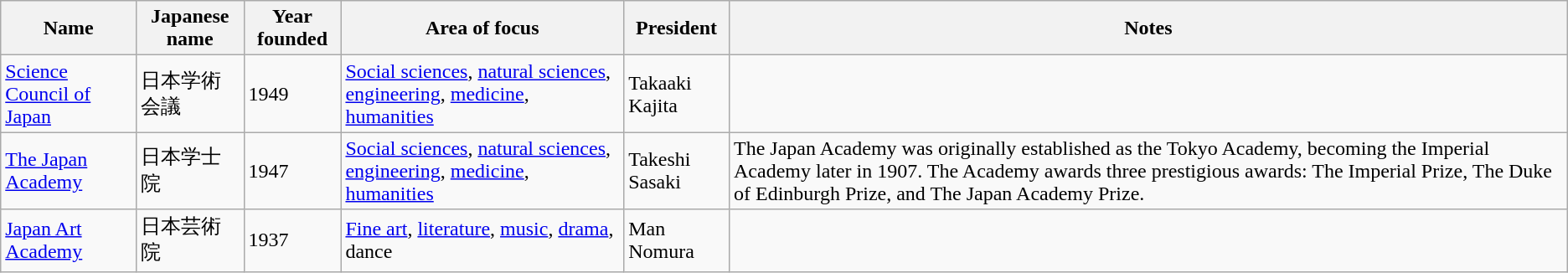<table class="wikitable">
<tr>
<th>Name</th>
<th>Japanese name</th>
<th>Year founded</th>
<th>Area of focus</th>
<th>President</th>
<th>Notes</th>
</tr>
<tr>
<td><a href='#'>Science Council of Japan</a></td>
<td>日本学術会議</td>
<td>1949</td>
<td><a href='#'>Social sciences</a>, <a href='#'>natural sciences</a>, <a href='#'>engineering</a>, <a href='#'>medicine</a>, <a href='#'>humanities</a></td>
<td>Takaaki Kajita</td>
<td></td>
</tr>
<tr>
<td><a href='#'>The Japan Academy</a></td>
<td>日本学士院</td>
<td>1947</td>
<td><a href='#'>Social sciences</a>, <a href='#'>natural sciences</a>, <a href='#'>engineering</a>, <a href='#'>medicine</a>, <a href='#'>humanities</a></td>
<td>Takeshi Sasaki</td>
<td>The Japan Academy was originally established as the Tokyo Academy, becoming the Imperial Academy later in 1907. The Academy awards three prestigious awards: The Imperial Prize, The Duke of Edinburgh Prize, and The Japan Academy Prize.</td>
</tr>
<tr>
<td><a href='#'>Japan Art Academy</a></td>
<td>日本芸術院</td>
<td>1937</td>
<td><a href='#'>Fine art</a>, <a href='#'>literature</a>, <a href='#'>music</a>, <a href='#'>drama</a>, dance</td>
<td>Man Nomura</td>
<td></td>
</tr>
</table>
